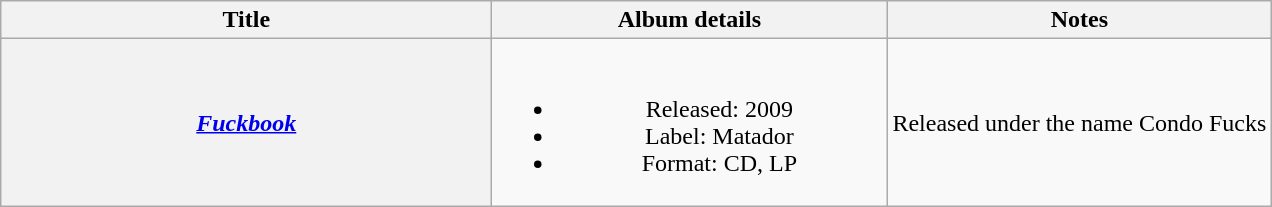<table class="wikitable plainrowheaders" style="text-align:center;">
<tr>
<th style="width:20em;">Title</th>
<th style="width:16em;">Album details</th>
<th>Notes</th>
</tr>
<tr>
<th scope="row"><em><a href='#'>Fuckbook</a></em></th>
<td><br><ul><li>Released: 2009</li><li>Label: Matador</li><li>Format: CD, LP</li></ul></td>
<td>Released under the name Condo Fucks</td>
</tr>
</table>
